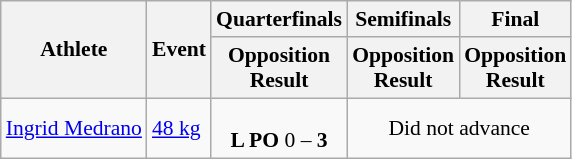<table class="wikitable" border="1" style="font-size:90%">
<tr>
<th rowspan=2>Athlete</th>
<th rowspan=2>Event</th>
<th>Quarterfinals</th>
<th>Semifinals</th>
<th>Final</th>
</tr>
<tr>
<th>Opposition<br>Result</th>
<th>Opposition<br>Result</th>
<th>Opposition<br>Result</th>
</tr>
<tr>
<td><a href='#'>Ingrid Medrano</a></td>
<td><a href='#'>48 kg</a></td>
<td align=center><br><strong>L PO</strong> 0 – <strong>3</strong></td>
<td align=center colspan="7">Did not advance</td>
</tr>
</table>
